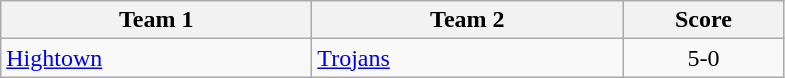<table class="wikitable" style="font-size: 100%">
<tr>
<th width=200>Team 1</th>
<th width=200>Team 2</th>
<th width=100>Score</th>
</tr>
<tr>
<td><a href='#'>Hightown</a></td>
<td><a href='#'>Trojans</a></td>
<td align=center>5-0</td>
</tr>
</table>
